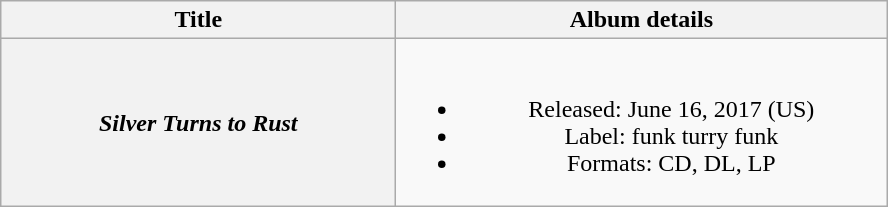<table class="wikitable plainrowheaders" style="text-align:center;">
<tr>
<th scope="col" style="width:16em;">Title</th>
<th scope="col" style="width:20em;">Album details</th>
</tr>
<tr>
<th scope="row"><em>Silver Turns to Rust</em></th>
<td><br><ul><li>Released: June 16, 2017 <span>(US)</span></li><li>Label: funk turry funk</li><li>Formats: CD, DL, LP</li></ul></td>
</tr>
</table>
